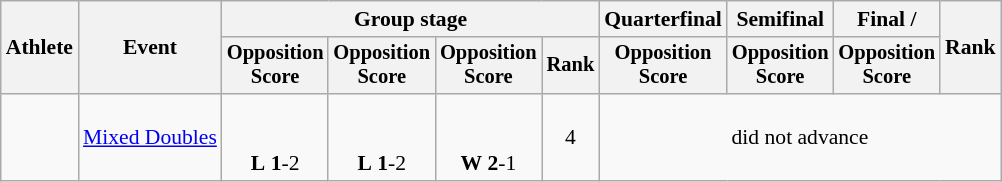<table class="wikitable" style="font-size:90%">
<tr>
<th rowspan=2>Athlete</th>
<th rowspan=2>Event</th>
<th colspan=4>Group stage</th>
<th>Quarterfinal</th>
<th>Semifinal</th>
<th>Final / </th>
<th rowspan=2>Rank</th>
</tr>
<tr style="font-size:95%">
<th>Opposition<br>Score</th>
<th>Opposition<br>Score</th>
<th>Opposition<br>Score</th>
<th>Rank</th>
<th>Opposition<br>Score</th>
<th>Opposition<br>Score</th>
<th>Opposition<br>Score</th>
</tr>
<tr align=center>
<td align=left><br></td>
<td align=left><a href='#'>Mixed Doubles</a></td>
<td><small><br></small> <br> <strong>L</strong> <strong>1</strong>-2</td>
<td><small><br></small> <br> <strong>L</strong> <strong>1</strong>-2</td>
<td><small><br></small> <br> <strong>W</strong> <strong>2</strong>-1</td>
<td>4</td>
<td colspan=4>did not advance</td>
</tr>
</table>
